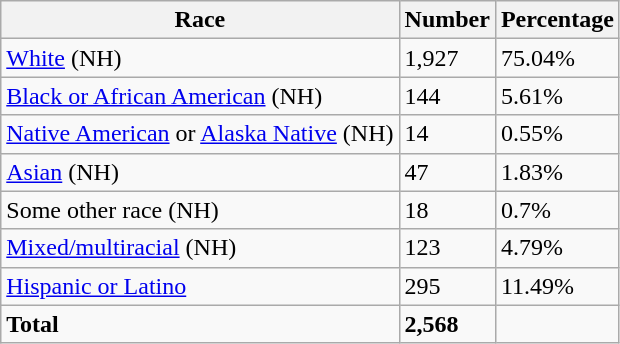<table class="wikitable">
<tr>
<th>Race</th>
<th>Number</th>
<th>Percentage</th>
</tr>
<tr>
<td><a href='#'>White</a> (NH)</td>
<td>1,927</td>
<td>75.04%</td>
</tr>
<tr>
<td><a href='#'>Black or African American</a> (NH)</td>
<td>144</td>
<td>5.61%</td>
</tr>
<tr>
<td><a href='#'>Native American</a> or <a href='#'>Alaska Native</a> (NH)</td>
<td>14</td>
<td>0.55%</td>
</tr>
<tr>
<td><a href='#'>Asian</a> (NH)</td>
<td>47</td>
<td>1.83%</td>
</tr>
<tr>
<td>Some other race (NH)</td>
<td>18</td>
<td>0.7%</td>
</tr>
<tr>
<td><a href='#'>Mixed/multiracial</a> (NH)</td>
<td>123</td>
<td>4.79%</td>
</tr>
<tr>
<td><a href='#'>Hispanic or Latino</a></td>
<td>295</td>
<td>11.49%</td>
</tr>
<tr>
<td><strong>Total</strong></td>
<td><strong>2,568</strong></td>
<td></td>
</tr>
</table>
